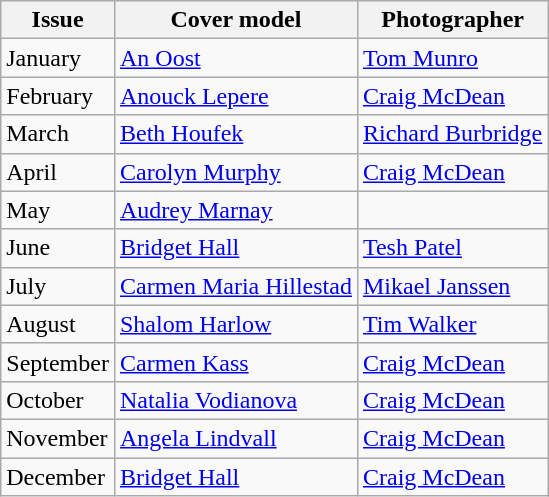<table class="sortable wikitable">
<tr>
<th>Issue</th>
<th>Cover model</th>
<th>Photographer</th>
</tr>
<tr>
<td>January</td>
<td><a href='#'>An Oost</a></td>
<td><a href='#'>Tom Munro</a></td>
</tr>
<tr>
<td>February</td>
<td><a href='#'>Anouck Lepere</a></td>
<td><a href='#'>Craig McDean</a></td>
</tr>
<tr>
<td>March</td>
<td><a href='#'>Beth Houfek</a></td>
<td><a href='#'>Richard Burbridge</a></td>
</tr>
<tr>
<td>April</td>
<td><a href='#'>Carolyn Murphy</a></td>
<td><a href='#'>Craig McDean</a></td>
</tr>
<tr>
<td>May</td>
<td><a href='#'>Audrey Marnay</a></td>
<td></td>
</tr>
<tr>
<td>June</td>
<td><a href='#'>Bridget Hall</a></td>
<td><a href='#'>Tesh Patel</a></td>
</tr>
<tr>
<td>July</td>
<td><a href='#'>Carmen Maria Hillestad</a></td>
<td><a href='#'>Mikael Janssen</a></td>
</tr>
<tr>
<td>August</td>
<td><a href='#'>Shalom Harlow</a></td>
<td><a href='#'>Tim Walker</a></td>
</tr>
<tr>
<td>September</td>
<td><a href='#'>Carmen Kass</a></td>
<td><a href='#'>Craig McDean</a></td>
</tr>
<tr>
<td>October</td>
<td><a href='#'>Natalia Vodianova</a></td>
<td><a href='#'>Craig McDean</a></td>
</tr>
<tr>
<td>November</td>
<td><a href='#'>Angela Lindvall</a></td>
<td><a href='#'>Craig McDean</a></td>
</tr>
<tr>
<td>December</td>
<td><a href='#'>Bridget Hall</a></td>
<td><a href='#'>Craig McDean</a></td>
</tr>
</table>
